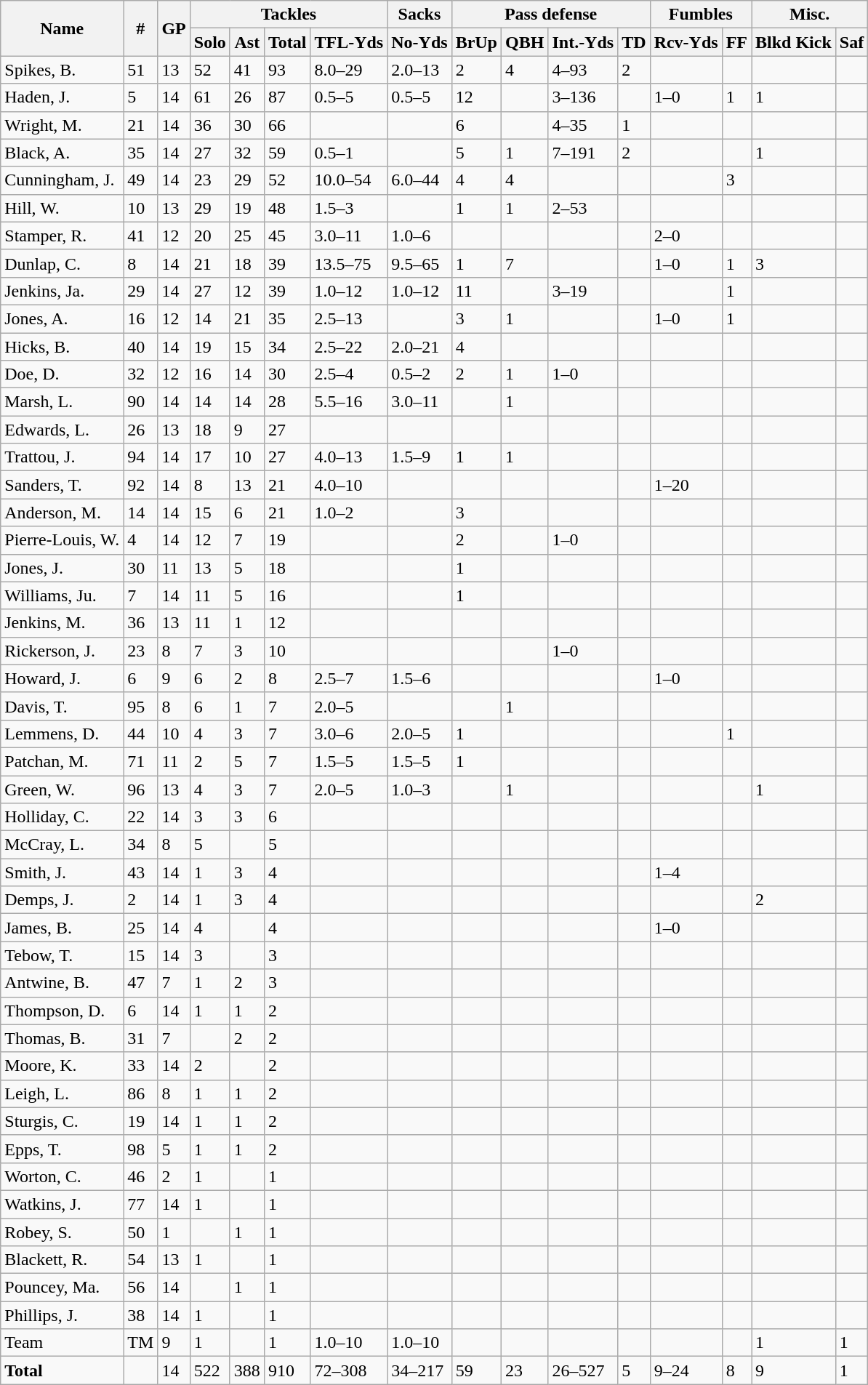<table class="wikitable" style="white-space:nowrap">
<tr>
<th rowspan="2">Name</th>
<th rowspan="2">#</th>
<th rowspan="2">GP</th>
<th colspan="4">Tackles</th>
<th>Sacks</th>
<th colspan="4">Pass defense</th>
<th colspan="2">Fumbles</th>
<th colspan="2">Misc.</th>
</tr>
<tr>
<th>Solo</th>
<th>Ast</th>
<th>Total</th>
<th>TFL-Yds</th>
<th>No-Yds</th>
<th>BrUp</th>
<th>QBH</th>
<th>Int.-Yds</th>
<th>TD</th>
<th>Rcv-Yds</th>
<th>FF</th>
<th>Blkd Kick</th>
<th>Saf</th>
</tr>
<tr>
<td>Spikes, B.</td>
<td>51</td>
<td>13</td>
<td>52</td>
<td>41</td>
<td>93</td>
<td>8.0–29</td>
<td>2.0–13</td>
<td>2</td>
<td>4</td>
<td>4–93</td>
<td>2</td>
<td></td>
<td></td>
<td></td>
<td></td>
</tr>
<tr>
<td>Haden, J.</td>
<td>5</td>
<td>14</td>
<td>61</td>
<td>26</td>
<td>87</td>
<td>0.5–5</td>
<td>0.5–5</td>
<td>12</td>
<td></td>
<td>3–136</td>
<td></td>
<td>1–0</td>
<td>1</td>
<td>1</td>
<td></td>
</tr>
<tr>
<td>Wright, M.</td>
<td>21</td>
<td>14</td>
<td>36</td>
<td>30</td>
<td>66</td>
<td></td>
<td></td>
<td>6</td>
<td></td>
<td>4–35</td>
<td>1</td>
<td></td>
<td></td>
<td></td>
<td></td>
</tr>
<tr>
<td>Black, A.</td>
<td>35</td>
<td>14</td>
<td>27</td>
<td>32</td>
<td>59</td>
<td>0.5–1</td>
<td></td>
<td>5</td>
<td>1</td>
<td>7–191</td>
<td>2</td>
<td></td>
<td></td>
<td>1</td>
<td></td>
</tr>
<tr>
<td>Cunningham, J.</td>
<td>49</td>
<td>14</td>
<td>23</td>
<td>29</td>
<td>52</td>
<td>10.0–54</td>
<td>6.0–44</td>
<td>4</td>
<td>4</td>
<td></td>
<td></td>
<td></td>
<td>3</td>
<td></td>
<td></td>
</tr>
<tr>
<td>Hill, W.</td>
<td>10</td>
<td>13</td>
<td>29</td>
<td>19</td>
<td>48</td>
<td>1.5–3</td>
<td></td>
<td>1</td>
<td>1</td>
<td>2–53</td>
<td></td>
<td></td>
<td></td>
<td></td>
<td></td>
</tr>
<tr>
<td>Stamper, R.</td>
<td>41</td>
<td>12</td>
<td>20</td>
<td>25</td>
<td>45</td>
<td>3.0–11</td>
<td>1.0–6</td>
<td></td>
<td></td>
<td></td>
<td></td>
<td>2–0</td>
<td></td>
<td></td>
<td></td>
</tr>
<tr>
<td>Dunlap, C.</td>
<td>8</td>
<td>14</td>
<td>21</td>
<td>18</td>
<td>39</td>
<td>13.5–75</td>
<td>9.5–65</td>
<td>1</td>
<td>7</td>
<td></td>
<td></td>
<td>1–0</td>
<td>1</td>
<td>3</td>
<td></td>
</tr>
<tr>
<td>Jenkins, Ja.</td>
<td>29</td>
<td>14</td>
<td>27</td>
<td>12</td>
<td>39</td>
<td>1.0–12</td>
<td>1.0–12</td>
<td>11</td>
<td></td>
<td>3–19</td>
<td></td>
<td></td>
<td>1</td>
<td></td>
<td></td>
</tr>
<tr>
<td>Jones, A.</td>
<td>16</td>
<td>12</td>
<td>14</td>
<td>21</td>
<td>35</td>
<td>2.5–13</td>
<td></td>
<td>3</td>
<td>1</td>
<td></td>
<td></td>
<td>1–0</td>
<td>1</td>
<td></td>
<td></td>
</tr>
<tr>
<td>Hicks, B.</td>
<td>40</td>
<td>14</td>
<td>19</td>
<td>15</td>
<td>34</td>
<td>2.5–22</td>
<td>2.0–21</td>
<td>4</td>
<td></td>
<td></td>
<td></td>
<td></td>
<td></td>
<td></td>
<td></td>
</tr>
<tr>
<td>Doe, D.</td>
<td>32</td>
<td>12</td>
<td>16</td>
<td>14</td>
<td>30</td>
<td>2.5–4</td>
<td>0.5–2</td>
<td>2</td>
<td>1</td>
<td>1–0</td>
<td></td>
<td></td>
<td></td>
<td></td>
<td></td>
</tr>
<tr>
<td>Marsh, L.</td>
<td>90</td>
<td>14</td>
<td>14</td>
<td>14</td>
<td>28</td>
<td>5.5–16</td>
<td>3.0–11</td>
<td></td>
<td>1</td>
<td></td>
<td></td>
<td></td>
<td></td>
<td></td>
<td></td>
</tr>
<tr>
<td>Edwards, L.</td>
<td>26</td>
<td>13</td>
<td>18</td>
<td>9</td>
<td>27</td>
<td></td>
<td></td>
<td></td>
<td></td>
<td></td>
<td></td>
<td></td>
<td></td>
<td></td>
<td></td>
</tr>
<tr>
<td>Trattou, J.</td>
<td>94</td>
<td>14</td>
<td>17</td>
<td>10</td>
<td>27</td>
<td>4.0–13</td>
<td>1.5–9</td>
<td>1</td>
<td>1</td>
<td></td>
<td></td>
<td></td>
<td></td>
<td></td>
<td></td>
</tr>
<tr>
<td>Sanders, T.</td>
<td>92</td>
<td>14</td>
<td>8</td>
<td>13</td>
<td>21</td>
<td>4.0–10</td>
<td></td>
<td></td>
<td></td>
<td></td>
<td></td>
<td>1–20</td>
<td></td>
<td></td>
<td></td>
</tr>
<tr>
<td>Anderson, M.</td>
<td>14</td>
<td>14</td>
<td>15</td>
<td>6</td>
<td>21</td>
<td>1.0–2</td>
<td></td>
<td>3</td>
<td></td>
<td></td>
<td></td>
<td></td>
<td></td>
<td></td>
<td></td>
</tr>
<tr>
<td>Pierre-Louis, W.</td>
<td>4</td>
<td>14</td>
<td>12</td>
<td>7</td>
<td>19</td>
<td></td>
<td></td>
<td>2</td>
<td></td>
<td>1–0</td>
<td></td>
<td></td>
<td></td>
<td></td>
<td></td>
</tr>
<tr>
<td>Jones, J.</td>
<td>30</td>
<td>11</td>
<td>13</td>
<td>5</td>
<td>18</td>
<td></td>
<td></td>
<td>1</td>
<td></td>
<td></td>
<td></td>
<td></td>
<td></td>
<td></td>
<td></td>
</tr>
<tr>
<td>Williams, Ju.</td>
<td>7</td>
<td>14</td>
<td>11</td>
<td>5</td>
<td>16</td>
<td></td>
<td></td>
<td>1</td>
<td></td>
<td></td>
<td></td>
<td></td>
<td></td>
<td></td>
<td></td>
</tr>
<tr>
<td>Jenkins, M.</td>
<td>36</td>
<td>13</td>
<td>11</td>
<td>1</td>
<td>12</td>
<td></td>
<td></td>
<td></td>
<td></td>
<td></td>
<td></td>
<td></td>
<td></td>
<td></td>
<td></td>
</tr>
<tr>
<td>Rickerson, J.</td>
<td>23</td>
<td>8</td>
<td>7</td>
<td>3</td>
<td>10</td>
<td></td>
<td></td>
<td></td>
<td></td>
<td>1–0</td>
<td></td>
<td></td>
<td></td>
<td></td>
<td></td>
</tr>
<tr>
<td>Howard, J.</td>
<td>6</td>
<td>9</td>
<td>6</td>
<td>2</td>
<td>8</td>
<td>2.5–7</td>
<td>1.5–6</td>
<td></td>
<td></td>
<td></td>
<td></td>
<td>1–0</td>
<td></td>
<td></td>
<td></td>
</tr>
<tr>
<td>Davis, T.</td>
<td>95</td>
<td>8</td>
<td>6</td>
<td>1</td>
<td>7</td>
<td>2.0–5</td>
<td></td>
<td></td>
<td>1</td>
<td></td>
<td></td>
<td></td>
<td></td>
<td></td>
<td></td>
</tr>
<tr>
<td>Lemmens, D.</td>
<td>44</td>
<td>10</td>
<td>4</td>
<td>3</td>
<td>7</td>
<td>3.0–6</td>
<td>2.0–5</td>
<td>1</td>
<td></td>
<td></td>
<td></td>
<td></td>
<td>1</td>
<td></td>
<td></td>
</tr>
<tr>
<td>Patchan, M.</td>
<td>71</td>
<td>11</td>
<td>2</td>
<td>5</td>
<td>7</td>
<td>1.5–5</td>
<td>1.5–5</td>
<td>1</td>
<td></td>
<td></td>
<td></td>
<td></td>
<td></td>
<td></td>
<td></td>
</tr>
<tr>
<td>Green, W.</td>
<td>96</td>
<td>13</td>
<td>4</td>
<td>3</td>
<td>7</td>
<td>2.0–5</td>
<td>1.0–3</td>
<td></td>
<td>1</td>
<td></td>
<td></td>
<td></td>
<td></td>
<td>1</td>
<td></td>
</tr>
<tr>
<td>Holliday, C.</td>
<td>22</td>
<td>14</td>
<td>3</td>
<td>3</td>
<td>6</td>
<td></td>
<td></td>
<td></td>
<td></td>
<td></td>
<td></td>
<td></td>
<td></td>
<td></td>
<td></td>
</tr>
<tr>
<td>McCray, L.</td>
<td>34</td>
<td>8</td>
<td>5</td>
<td></td>
<td>5</td>
<td></td>
<td></td>
<td></td>
<td></td>
<td></td>
<td></td>
<td></td>
<td></td>
<td></td>
<td></td>
</tr>
<tr>
<td>Smith, J.</td>
<td>43</td>
<td>14</td>
<td>1</td>
<td>3</td>
<td>4</td>
<td></td>
<td></td>
<td></td>
<td></td>
<td></td>
<td></td>
<td>1–4</td>
<td></td>
<td></td>
<td></td>
</tr>
<tr>
<td>Demps, J.</td>
<td>2</td>
<td>14</td>
<td>1</td>
<td>3</td>
<td>4</td>
<td></td>
<td></td>
<td></td>
<td></td>
<td></td>
<td></td>
<td></td>
<td></td>
<td>2</td>
<td></td>
</tr>
<tr>
<td>James, B.</td>
<td>25</td>
<td>14</td>
<td>4</td>
<td></td>
<td>4</td>
<td></td>
<td></td>
<td></td>
<td></td>
<td></td>
<td></td>
<td>1–0</td>
<td></td>
<td></td>
<td></td>
</tr>
<tr>
<td>Tebow, T.</td>
<td>15</td>
<td>14</td>
<td>3</td>
<td></td>
<td>3</td>
<td></td>
<td></td>
<td></td>
<td></td>
<td></td>
<td></td>
<td></td>
<td></td>
<td></td>
<td></td>
</tr>
<tr>
<td>Antwine, B.</td>
<td>47</td>
<td>7</td>
<td>1</td>
<td>2</td>
<td>3</td>
<td></td>
<td></td>
<td></td>
<td></td>
<td></td>
<td></td>
<td></td>
<td></td>
<td></td>
<td></td>
</tr>
<tr>
<td>Thompson, D.</td>
<td>6</td>
<td>14</td>
<td>1</td>
<td>1</td>
<td>2</td>
<td></td>
<td></td>
<td></td>
<td></td>
<td></td>
<td></td>
<td></td>
<td></td>
<td></td>
<td></td>
</tr>
<tr>
<td>Thomas, B.</td>
<td>31</td>
<td>7</td>
<td></td>
<td>2</td>
<td>2</td>
<td></td>
<td></td>
<td></td>
<td></td>
<td></td>
<td></td>
<td></td>
<td></td>
<td></td>
<td></td>
</tr>
<tr>
<td>Moore, K.</td>
<td>33</td>
<td>14</td>
<td>2</td>
<td></td>
<td>2</td>
<td></td>
<td></td>
<td></td>
<td></td>
<td></td>
<td></td>
<td></td>
<td></td>
<td></td>
<td></td>
</tr>
<tr>
<td>Leigh, L.</td>
<td>86</td>
<td>8</td>
<td>1</td>
<td>1</td>
<td>2</td>
<td></td>
<td></td>
<td></td>
<td></td>
<td></td>
<td></td>
<td></td>
<td></td>
<td></td>
<td></td>
</tr>
<tr>
<td>Sturgis, C.</td>
<td>19</td>
<td>14</td>
<td>1</td>
<td>1</td>
<td>2</td>
<td></td>
<td></td>
<td></td>
<td></td>
<td></td>
<td></td>
<td></td>
<td></td>
<td></td>
<td></td>
</tr>
<tr>
<td>Epps, T.</td>
<td>98</td>
<td>5</td>
<td>1</td>
<td>1</td>
<td>2</td>
<td></td>
<td></td>
<td></td>
<td></td>
<td></td>
<td></td>
<td></td>
<td></td>
<td></td>
<td></td>
</tr>
<tr>
<td>Worton, C.</td>
<td>46</td>
<td>2</td>
<td>1</td>
<td></td>
<td>1</td>
<td></td>
<td></td>
<td></td>
<td></td>
<td></td>
<td></td>
<td></td>
<td></td>
<td></td>
<td></td>
</tr>
<tr>
<td>Watkins, J.</td>
<td>77</td>
<td>14</td>
<td>1</td>
<td></td>
<td>1</td>
<td></td>
<td></td>
<td></td>
<td></td>
<td></td>
<td></td>
<td></td>
<td></td>
<td></td>
<td></td>
</tr>
<tr>
<td>Robey, S.</td>
<td>50</td>
<td>1</td>
<td></td>
<td>1</td>
<td>1</td>
<td></td>
<td></td>
<td></td>
<td></td>
<td></td>
<td></td>
<td></td>
<td></td>
<td></td>
<td></td>
</tr>
<tr>
<td>Blackett, R.</td>
<td>54</td>
<td>13</td>
<td>1</td>
<td></td>
<td>1</td>
<td></td>
<td></td>
<td></td>
<td></td>
<td></td>
<td></td>
<td></td>
<td></td>
<td></td>
<td></td>
</tr>
<tr>
<td>Pouncey, Ma.</td>
<td>56</td>
<td>14</td>
<td></td>
<td>1</td>
<td>1</td>
<td></td>
<td></td>
<td></td>
<td></td>
<td></td>
<td></td>
<td></td>
<td></td>
<td></td>
<td></td>
</tr>
<tr>
<td>Phillips, J.</td>
<td>38</td>
<td>14</td>
<td>1</td>
<td></td>
<td>1</td>
<td></td>
<td></td>
<td></td>
<td></td>
<td></td>
<td></td>
<td></td>
<td></td>
<td></td>
<td></td>
</tr>
<tr>
<td>Team</td>
<td>TM</td>
<td>9</td>
<td>1</td>
<td></td>
<td>1</td>
<td>1.0–10</td>
<td>1.0–10</td>
<td></td>
<td></td>
<td></td>
<td></td>
<td></td>
<td></td>
<td>1</td>
<td>1</td>
</tr>
<tr>
<td><strong>Total</strong></td>
<td></td>
<td>14</td>
<td>522</td>
<td>388</td>
<td>910</td>
<td>72–308</td>
<td>34–217</td>
<td>59</td>
<td>23</td>
<td>26–527</td>
<td>5</td>
<td>9–24</td>
<td>8</td>
<td>9</td>
<td>1</td>
</tr>
</table>
